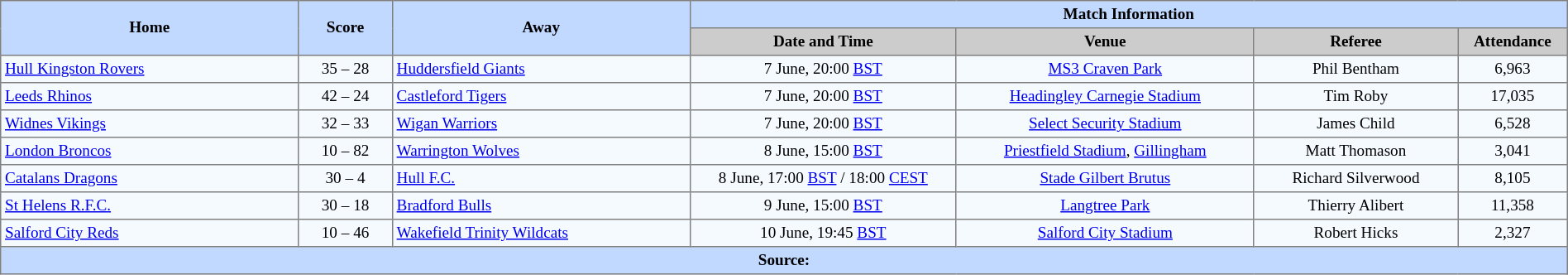<table border=1 style="border-collapse:collapse; font-size:80%; text-align:center;" cellpadding=3 cellspacing=0 width=100%>
<tr bgcolor=#C1D8FF ->
<th rowspan=2 width=19%>Home</th>
<th rowspan=2 width=6%>Score</th>
<th rowspan=2 width=19%>Away</th>
<th colspan=6>Match Information</th>
</tr>
<tr bgcolor=#CCCCCC>
<th width=17%>Date and Time</th>
<th width=19%>Venue</th>
<th width=13%>Referee</th>
<th width=7%>Attendance</th>
</tr>
<tr bgcolor=#F5FAFF>
<td align=left> <a href='#'>Hull Kingston Rovers</a></td>
<td>35 – 28</td>
<td align=left> <a href='#'>Huddersfield Giants</a></td>
<td>7 June, 20:00 <a href='#'>BST</a></td>
<td><a href='#'>MS3 Craven Park</a></td>
<td>Phil Bentham</td>
<td>6,963</td>
</tr>
<tr bgcolor=#F5FAFF>
<td align=left> <a href='#'>Leeds Rhinos</a></td>
<td>42 – 24</td>
<td align=left> <a href='#'>Castleford Tigers</a></td>
<td>7 June, 20:00 <a href='#'>BST</a></td>
<td><a href='#'>Headingley Carnegie Stadium</a></td>
<td>Tim Roby</td>
<td>17,035</td>
</tr>
<tr bgcolor=#F5FAFF>
<td align=left> <a href='#'>Widnes Vikings</a></td>
<td>32 – 33</td>
<td align=left> <a href='#'>Wigan Warriors</a></td>
<td>7 June, 20:00 <a href='#'>BST</a></td>
<td><a href='#'>Select Security Stadium</a></td>
<td>James Child</td>
<td>6,528</td>
</tr>
<tr bgcolor=#F5FAFF>
<td align=left> <a href='#'>London Broncos</a></td>
<td>10 – 82</td>
<td align=left> <a href='#'>Warrington Wolves</a></td>
<td>8 June, 15:00 <a href='#'>BST</a></td>
<td><a href='#'>Priestfield Stadium</a>, <a href='#'>Gillingham</a></td>
<td>Matt Thomason</td>
<td>3,041</td>
</tr>
<tr bgcolor=#F5FAFF>
<td align=left> <a href='#'>Catalans Dragons</a></td>
<td>30 – 4</td>
<td align=left> <a href='#'>Hull F.C.</a></td>
<td>8 June, 17:00 <a href='#'>BST</a> / 18:00 <a href='#'>CEST</a></td>
<td><a href='#'>Stade Gilbert Brutus</a></td>
<td>Richard Silverwood</td>
<td>8,105</td>
</tr>
<tr bgcolor=#F5FAFF>
<td align=left> <a href='#'>St Helens R.F.C.</a></td>
<td>30 – 18</td>
<td align=left> <a href='#'>Bradford Bulls</a></td>
<td>9 June, 15:00 <a href='#'>BST</a></td>
<td><a href='#'>Langtree Park</a></td>
<td>Thierry Alibert</td>
<td>11,358</td>
</tr>
<tr bgcolor=#F5FAFF>
<td align=left> <a href='#'>Salford City Reds</a></td>
<td>10 – 46</td>
<td align=left> <a href='#'>Wakefield Trinity Wildcats</a></td>
<td>10 June, 19:45 <a href='#'>BST</a></td>
<td><a href='#'>Salford City Stadium</a></td>
<td>Robert Hicks</td>
<td>2,327</td>
</tr>
<tr bgcolor=#C1D8FF>
<th colspan=12>Source:</th>
</tr>
</table>
